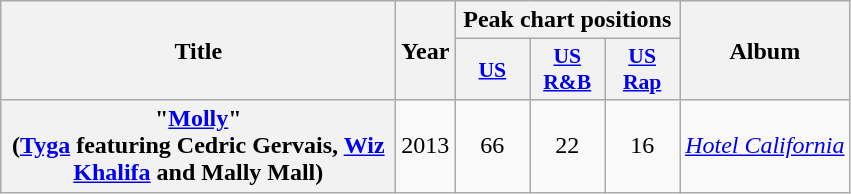<table class="wikitable plainrowheaders" style="text-align:center;">
<tr>
<th scope="col" rowspan="2" style="width:16em;">Title</th>
<th scope="col" rowspan="2">Year</th>
<th scope="col" colspan="3">Peak chart positions</th>
<th scope="col" rowspan="2">Album</th>
</tr>
<tr>
<th scope="col" style="width:3em;font-size:90%;"><a href='#'>US</a><br></th>
<th scope="col" style="width:3em;font-size:90%;"><a href='#'>US<br>R&B</a><br></th>
<th scope="col" style="width:3em;font-size:90%;"><a href='#'>US<br>Rap</a><br></th>
</tr>
<tr>
<th scope="row">"<a href='#'>Molly</a>"<br><span>(<a href='#'>Tyga</a> featuring Cedric Gervais, <a href='#'>Wiz Khalifa</a> and Mally Mall)</span></th>
<td>2013</td>
<td>66</td>
<td>22</td>
<td>16</td>
<td><em><a href='#'>Hotel California</a></em></td>
</tr>
</table>
